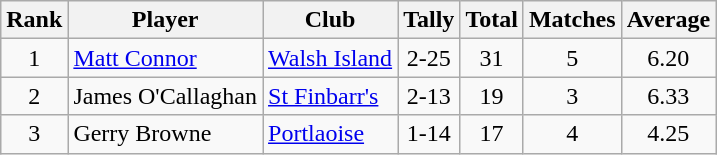<table class="wikitable">
<tr>
<th>Rank</th>
<th>Player</th>
<th>Club</th>
<th>Tally</th>
<th>Total</th>
<th>Matches</th>
<th>Average</th>
</tr>
<tr>
<td rowspan=1 align=center>1</td>
<td><a href='#'>Matt Connor</a></td>
<td><a href='#'>Walsh Island</a></td>
<td align=center>2-25</td>
<td align=center>31</td>
<td align=center>5</td>
<td align=center>6.20</td>
</tr>
<tr>
<td rowspan=1 align=center>2</td>
<td>James O'Callaghan</td>
<td><a href='#'>St Finbarr's</a></td>
<td align=center>2-13</td>
<td align=center>19</td>
<td align=center>3</td>
<td align=center>6.33</td>
</tr>
<tr>
<td rowspan=1 align=center>3</td>
<td>Gerry Browne</td>
<td><a href='#'>Portlaoise</a></td>
<td align=center>1-14</td>
<td align=center>17</td>
<td align=center>4</td>
<td align=center>4.25</td>
</tr>
</table>
